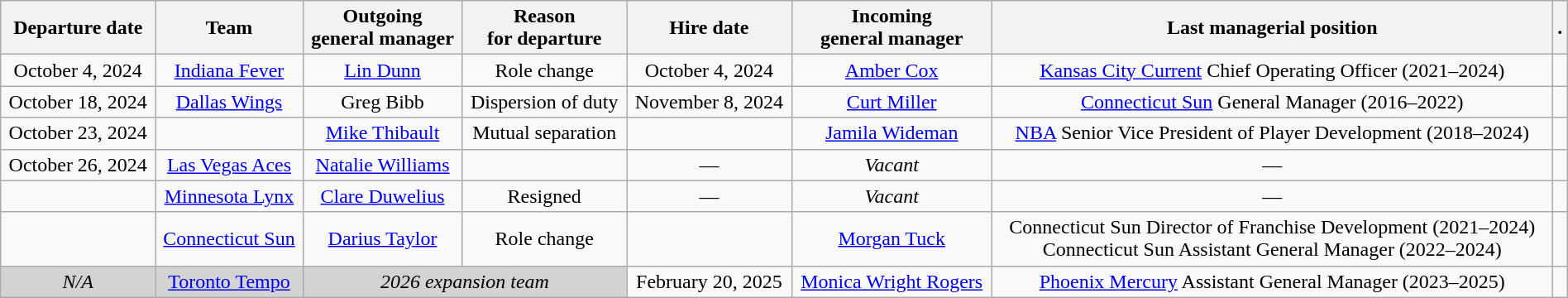<table class="wikitable sortable" style="width:100%; text-align: center">
<tr>
<th>Departure date</th>
<th>Team</th>
<th>Outgoing<br>general manager</th>
<th>Reason<br>for departure</th>
<th>Hire date</th>
<th>Incoming<br>general manager</th>
<th class="unsortable">Last managerial position</th>
<th class="unsortable">.</th>
</tr>
<tr>
<td>October 4, 2024</td>
<td><a href='#'>Indiana Fever</a></td>
<td><a href='#'>Lin Dunn</a></td>
<td>Role change</td>
<td>October 4, 2024</td>
<td><a href='#'>Amber Cox</a></td>
<td><a href='#'>Kansas City Current</a> Chief Operating Officer (2021–2024)</td>
<td></td>
</tr>
<tr>
<td>October 18, 2024</td>
<td><a href='#'>Dallas Wings</a></td>
<td>Greg Bibb</td>
<td>Dispersion of duty</td>
<td>November 8, 2024</td>
<td><a href='#'>Curt Miller</a></td>
<td><a href='#'>Connecticut Sun</a> General Manager (2016–2022)</td>
<td></td>
</tr>
<tr>
<td>October 23, 2024</td>
<td></td>
<td><a href='#'>Mike Thibault</a></td>
<td>Mutual separation</td>
<td></td>
<td><a href='#'>Jamila Wideman</a></td>
<td><a href='#'>NBA</a> Senior Vice President of Player Development (2018–2024)</td>
<td></td>
</tr>
<tr>
<td>October 26, 2024</td>
<td><a href='#'>Las Vegas Aces</a></td>
<td><a href='#'>Natalie Williams</a></td>
<td></td>
<td>—</td>
<td><em>Vacant</em></td>
<td>—</td>
<td></td>
</tr>
<tr>
<td></td>
<td><a href='#'>Minnesota Lynx</a></td>
<td><a href='#'>Clare Duwelius</a></td>
<td>Resigned</td>
<td>—</td>
<td><em>Vacant</em></td>
<td>—</td>
<td></td>
</tr>
<tr>
<td></td>
<td><a href='#'>Connecticut Sun</a></td>
<td><a href='#'>Darius Taylor</a></td>
<td>Role change</td>
<td></td>
<td><a href='#'>Morgan Tuck</a></td>
<td>Connecticut Sun Director of Franchise Development (2021–2024)<br>Connecticut Sun Assistant General Manager (2022–2024)</td>
<td></td>
</tr>
<tr>
<td bgcolor="lightgray"><em>N/A</em></td>
<td bgcolor="lightgray"><a href='#'>Toronto Tempo</a></td>
<td bgcolor="lightgray" colspan=2><em>2026 expansion team</em></td>
<td>February 20, 2025</td>
<td><a href='#'>Monica Wright Rogers</a></td>
<td><a href='#'>Phoenix Mercury</a> Assistant General Manager (2023–2025)</td>
<td></td>
</tr>
</table>
